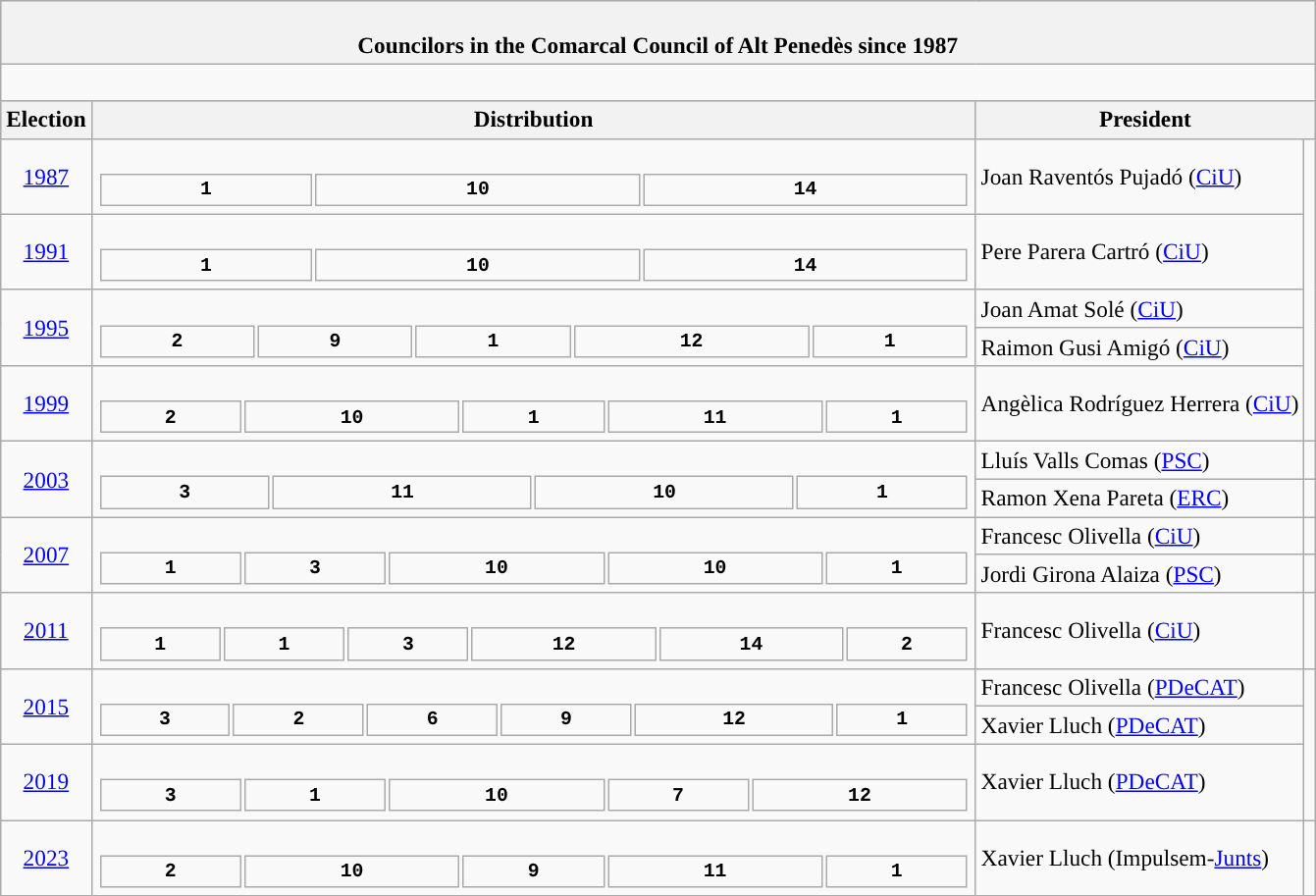<table class="wikitable" style="font-size:97%;">
<tr bgcolor="#CCCCCC">
<th colspan="4"><br>Councilors in the Comarcal Council of Alt Penedès since 1987</th>
</tr>
<tr>
<td colspan="4"><br>













</td>
</tr>
<tr bgcolor="#CCCCCC">
<th>Election</th>
<th>Distribution</th>
<th colspan="2">President</th>
</tr>
<tr>
<td align=center><a href='#'>1987</a></td>
<td><br><table style="width:45em; font-size:85%; text-align:center; font-family:Courier New;">
<tr style="font-weight:bold">
<td style="background:">1</td>
<td style="background:">10</td>
<td style="background:">14</td>
</tr>
</table>
</td>
<td rowspan="1">Joan Raventós Pujadó (<a href='#'>CiU</a>)</td>
<td rowspan="5" style="background:"></td>
</tr>
<tr>
<td align=center><a href='#'>1991</a></td>
<td><br><table style="width:45em; font-size:85%; text-align:center; font-family:Courier New;">
<tr style="font-weight:bold">
<td style="background:">1</td>
<td style="background:">10</td>
<td style="background:">14</td>
</tr>
</table>
</td>
<td>Pere Parera Cartró (<a href='#'>CiU</a>)</td>
</tr>
<tr>
<td rowspan="2" align=center><a href='#'>1995</a></td>
<td rowspan="2"><br><table style="width:45em; font-size:85%; text-align:center; font-family:Courier New;">
<tr style="font-weight:bold">
<td style="background:">2</td>
<td style="background:">9</td>
<td style="background:">1</td>
<td style="background:">12</td>
<td style="background:">1</td>
</tr>
</table>
</td>
<td>Joan Amat Solé (<a href='#'>CiU</a>) </td>
</tr>
<tr>
<td>Raimon Gusi Amigó (<a href='#'>CiU</a>) </td>
</tr>
<tr>
<td align=center><a href='#'>1999</a></td>
<td><br><table style="width:45em; font-size:85%; text-align:center; font-family:Courier New;">
<tr style="font-weight:bold">
<td style="background:">2</td>
<td style="background:">10</td>
<td style="background:">1</td>
<td style="background:">11</td>
<td style="background:">1</td>
</tr>
</table>
</td>
<td rowspan="1">Angèlica Rodríguez Herrera (<a href='#'>CiU</a>)</td>
</tr>
<tr>
<td rowspan="2" align=center><a href='#'>2003</a></td>
<td rowspan="2"><br><table style="width:45em; font-size:85%; text-align:center; font-family:Courier New;">
<tr style="font-weight:bold">
<td style="background:">3</td>
<td style="background:">11</td>
<td style="background:">10</td>
<td style="background:">1</td>
</tr>
</table>
</td>
<td rowspan="1">Lluís Valls Comas (<a href='#'>PSC</a>) </td>
<td rowspan="1" style="background:"></td>
</tr>
<tr>
<td rowspan="1">Ramon Xena Pareta (<a href='#'>ERC</a>) </td>
<td rowspan="1" style="background:"></td>
</tr>
<tr>
<td rowspan="2" align=center><a href='#'>2007</a></td>
<td rowspan="2"><br><table style="width:45em; font-size:85%; text-align:center; font-family:Courier New;">
<tr style="font-weight:bold">
<td style="background:">1</td>
<td style="background:">3</td>
<td style="background:">10</td>
<td style="background:">10</td>
<td style="background:">1</td>
</tr>
</table>
</td>
<td>Francesc Olivella (<a href='#'>CiU</a>) </td>
<td style="background:"></td>
</tr>
<tr>
<td>Jordi Girona Alaiza (<a href='#'>PSC</a>) </td>
<td style="background:"></td>
</tr>
<tr>
<td align=center><a href='#'>2011</a></td>
<td><br><table style="width:45em; font-size:85%; text-align:center; font-family:Courier New;">
<tr style="font-weight:bold">
<td style="background:">1</td>
<td style="background:">1</td>
<td style="background:">3</td>
<td style="background:">12</td>
<td style="background:">14</td>
<td style="background:">2</td>
</tr>
</table>
</td>
<td>Francesc Olivella (<a href='#'>CiU</a>)</td>
<td style="background:"></td>
</tr>
<tr>
<td rowspan="2" align=center><a href='#'>2015</a></td>
<td rowspan="2"><br><table style="width:45em; font-size:85%; text-align:center; font-family:Courier New;">
<tr style="font-weight:bold">
<td style="background:">3</td>
<td style="background:">2</td>
<td style="background:">6</td>
<td style="background:">9</td>
<td style="background:">12</td>
<td style="background:">1</td>
</tr>
</table>
</td>
<td>Francesc Olivella (<a href='#'>PDeCAT</a>) </td>
<td rowspan="3" style="background:"></td>
</tr>
<tr>
<td>Xavier Lluch (<a href='#'>PDeCAT</a>) </td>
</tr>
<tr>
<td align=center><a href='#'>2019</a></td>
<td><br><table style="width:45em; font-size:85%; text-align:center; font-family:Courier New;">
<tr style="font-weight:bold">
<td style="background:">3</td>
<td style="background:">1</td>
<td style="background:">10</td>
<td style="background:">7</td>
<td style="background:">12</td>
</tr>
</table>
</td>
<td>Xavier Lluch (<a href='#'>PDeCAT</a>)</td>
</tr>
<tr>
<td align=center><a href='#'>2023</a></td>
<td><br><table style="width:45em; font-size:85%; text-align:center; font-family:Courier New;">
<tr style="font-weight:bold">
<td style="background:">2</td>
<td style="background:">10</td>
<td style="background:">9</td>
<td style="background:">11</td>
<td style="background:">1</td>
</tr>
</table>
</td>
<td>Xavier Lluch (Impulsem-<a href='#'>Junts</a>)</td>
<td style="background:"></td>
</tr>
</table>
